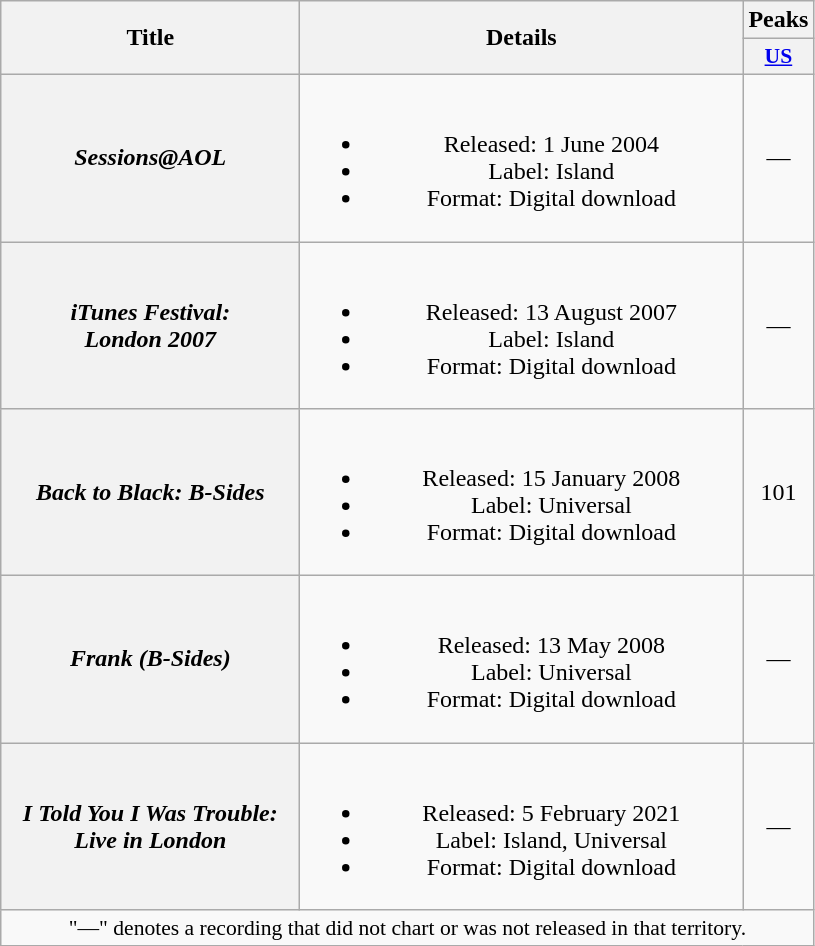<table class="wikitable plainrowheaders" style="text-align:center;">
<tr>
<th scope="col" rowspan="2" style="width:12em;">Title</th>
<th scope="col" rowspan="2" style="width:18em;">Details</th>
<th scope="col">Peaks</th>
</tr>
<tr>
<th scope="col" style="width:2.5em;font-size:90%;"><a href='#'>US</a><br></th>
</tr>
<tr <>
<th scope="row"><em>Sessions@AOL</em></th>
<td><br><ul><li>Released: 1 June 2004</li><li>Label: Island</li><li>Format: Digital download</li></ul></td>
<td>—</td>
</tr>
<tr>
<th scope="row"><em>iTunes Festival:<br>London 2007</em></th>
<td><br><ul><li>Released: 13 August 2007</li><li>Label: Island</li><li>Format: Digital download</li></ul></td>
<td>—</td>
</tr>
<tr>
<th scope="row"><em>Back to Black: B-Sides</em></th>
<td><br><ul><li>Released: 15 January 2008</li><li>Label: Universal</li><li>Format: Digital download</li></ul></td>
<td>101</td>
</tr>
<tr>
<th scope="row"><em>Frank (B-Sides)</em></th>
<td><br><ul><li>Released: 13 May 2008</li><li>Label: Universal</li><li>Format: Digital download</li></ul></td>
<td>—</td>
</tr>
<tr>
<th scope="row"><em>I Told You I Was Trouble: Live in London</em></th>
<td><br><ul><li>Released: 5 February 2021</li><li>Label: Island, Universal</li><li>Format: Digital download</li></ul></td>
<td>—</td>
</tr>
<tr>
<td colspan="15" style="font-size:90%">"—" denotes a recording that did not chart or was not released in that territory.</td>
</tr>
</table>
